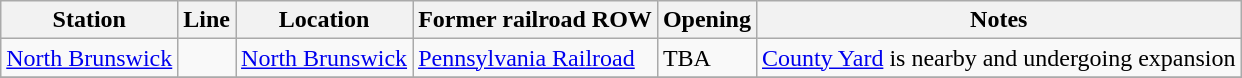<table class="wikitable sortable">
<tr>
<th>Station</th>
<th>Line</th>
<th>Location</th>
<th>Former railroad ROW</th>
<th>Opening</th>
<th>Notes</th>
</tr>
<tr>
<td><a href='#'>North Brunswick</a> </td>
<td></td>
<td><a href='#'>North Brunswick</a></td>
<td><a href='#'>Pennsylvania Railroad</a></td>
<td>TBA</td>
<td><a href='#'>County Yard</a> is nearby and undergoing expansion</td>
</tr>
<tr>
</tr>
</table>
